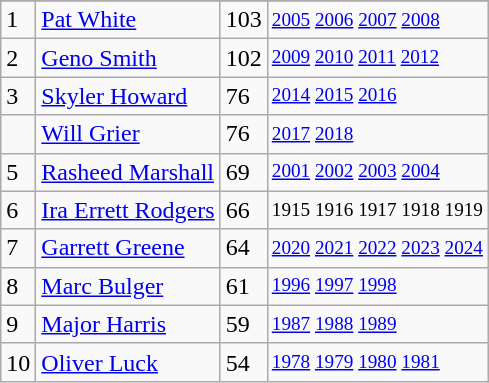<table class="wikitable">
<tr>
</tr>
<tr>
<td>1</td>
<td><a href='#'>Pat White</a></td>
<td><abbr>103</abbr></td>
<td style="font-size:80%;"><a href='#'>2005</a> <a href='#'>2006</a> <a href='#'>2007</a> <a href='#'>2008</a></td>
</tr>
<tr>
<td>2</td>
<td><a href='#'>Geno Smith</a></td>
<td><abbr>102</abbr></td>
<td style="font-size:80%;"><a href='#'>2009</a> <a href='#'>2010</a> <a href='#'>2011</a> <a href='#'>2012</a></td>
</tr>
<tr>
<td>3</td>
<td><a href='#'>Skyler Howard</a></td>
<td><abbr>76</abbr></td>
<td style="font-size:80%;"><a href='#'>2014</a> <a href='#'>2015</a> <a href='#'>2016</a></td>
</tr>
<tr>
<td></td>
<td><a href='#'>Will Grier</a></td>
<td><abbr>76</abbr></td>
<td style="font-size:80%;"><a href='#'>2017</a> <a href='#'>2018</a></td>
</tr>
<tr>
<td>5</td>
<td><a href='#'>Rasheed Marshall</a></td>
<td><abbr>69</abbr></td>
<td style="font-size:80%;"><a href='#'>2001</a> <a href='#'>2002</a> <a href='#'>2003</a> <a href='#'>2004</a></td>
</tr>
<tr>
<td>6</td>
<td><a href='#'>Ira Errett Rodgers</a></td>
<td><abbr>66</abbr></td>
<td style="font-size:80%;">1915 1916 1917 1918 1919</td>
</tr>
<tr>
<td>7</td>
<td><a href='#'>Garrett Greene</a></td>
<td><abbr>64</abbr></td>
<td style="font-size:80%;"><a href='#'>2020</a> <a href='#'>2021</a> <a href='#'>2022</a> <a href='#'>2023</a> <a href='#'>2024</a></td>
</tr>
<tr>
<td>8</td>
<td><a href='#'>Marc Bulger</a></td>
<td><abbr>61</abbr></td>
<td style="font-size:80%;"><a href='#'>1996</a> <a href='#'>1997</a> <a href='#'>1998</a></td>
</tr>
<tr>
<td>9</td>
<td><a href='#'>Major Harris</a></td>
<td><abbr>59</abbr></td>
<td style="font-size:80%;"><a href='#'>1987</a> <a href='#'>1988</a> <a href='#'>1989</a></td>
</tr>
<tr>
<td>10</td>
<td><a href='#'>Oliver Luck</a></td>
<td><abbr>54</abbr></td>
<td style="font-size:80%;"><a href='#'>1978</a> <a href='#'>1979</a> <a href='#'>1980</a> <a href='#'>1981</a></td>
</tr>
</table>
